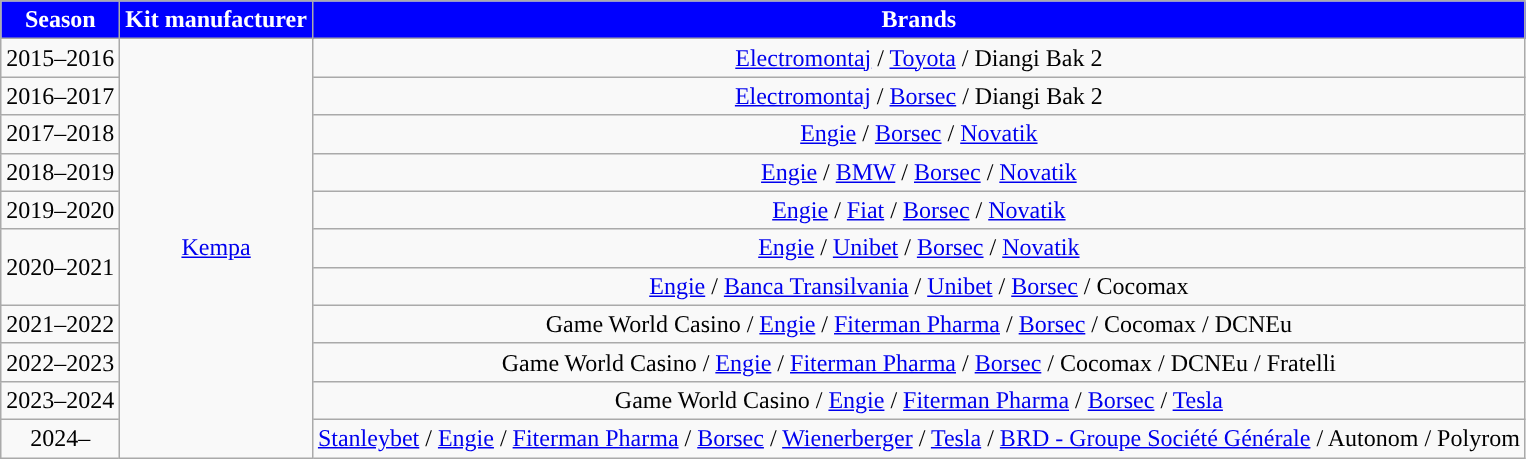<table class="wikitable" style="text-align:center;">
<tr>
<th style="color:white; background:blue">Season</th>
<th style="color:white; background:blue">Kit manufacturer</th>
<th style="color:white; background:blue">Brands</th>
</tr>
<tr>
<td>2015–2016</td>
<td rowspan=11><a href='#'>Kempa</a></td>
<td><a href='#'>Electromontaj</a> / <a href='#'>Toyota</a> / Diangi Bak 2</td>
</tr>
<tr>
<td>2016–2017</td>
<td><a href='#'>Electromontaj</a> / <a href='#'>Borsec</a> / Diangi Bak 2</td>
</tr>
<tr>
<td>2017–2018</td>
<td><a href='#'>Engie</a> / <a href='#'>Borsec</a> / <a href='#'>Novatik</a></td>
</tr>
<tr>
<td>2018–2019</td>
<td><a href='#'>Engie</a> / <a href='#'>BMW</a> / <a href='#'>Borsec</a> / <a href='#'>Novatik</a></td>
</tr>
<tr>
<td>2019–2020</td>
<td><a href='#'>Engie</a> / <a href='#'>Fiat</a> / <a href='#'>Borsec</a> / <a href='#'>Novatik</a></td>
</tr>
<tr>
<td rowspan="2">2020–2021</td>
<td><a href='#'>Engie</a> /  <a href='#'>Unibet</a> / <a href='#'>Borsec</a> / <a href='#'>Novatik</a></td>
</tr>
<tr>
<td><a href='#'>Engie</a> / <a href='#'>Banca Transilvania</a> / <a href='#'>Unibet</a> / <a href='#'>Borsec</a> / Cocomax</td>
</tr>
<tr>
<td>2021–2022</td>
<td>Game World Casino / <a href='#'>Engie</a> / <a href='#'>Fiterman Pharma</a> / <a href='#'>Borsec</a> / Cocomax / DCNEu</td>
</tr>
<tr>
<td>2022–2023</td>
<td>Game World Casino / <a href='#'>Engie</a> / <a href='#'>Fiterman Pharma</a> / <a href='#'>Borsec</a> / Cocomax / DCNEu / Fratelli</td>
</tr>
<tr>
<td>2023–2024</td>
<td>Game World Casino / <a href='#'>Engie</a> / <a href='#'>Fiterman Pharma</a> / <a href='#'>Borsec</a> / <a href='#'>Tesla</a></td>
</tr>
<tr>
<td>2024–</td>
<td><a href='#'>Stanleybet</a> / <a href='#'>Engie</a> / <a href='#'>Fiterman Pharma</a> / <a href='#'>Borsec</a> / <a href='#'>Wienerberger</a> / <a href='#'>Tesla</a> / <a href='#'>BRD - Groupe Société Générale</a> / Autonom / Polyrom</td>
</tr>
</table>
